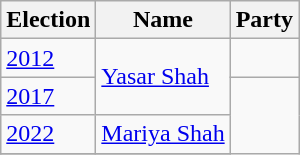<table class="wikitable sortable">
<tr>
<th>Election</th>
<th>Name</th>
<th colspan=2>Party</th>
</tr>
<tr>
<td><a href='#'>2012</a></td>
<td rowspan=2><a href='#'>Yasar Shah</a></td>
<td></td>
</tr>
<tr>
<td><a href='#'>2017</a></td>
</tr>
<tr>
<td><a href='#'>2022</a></td>
<td><a href='#'>Mariya Shah</a></td>
</tr>
<tr>
</tr>
</table>
